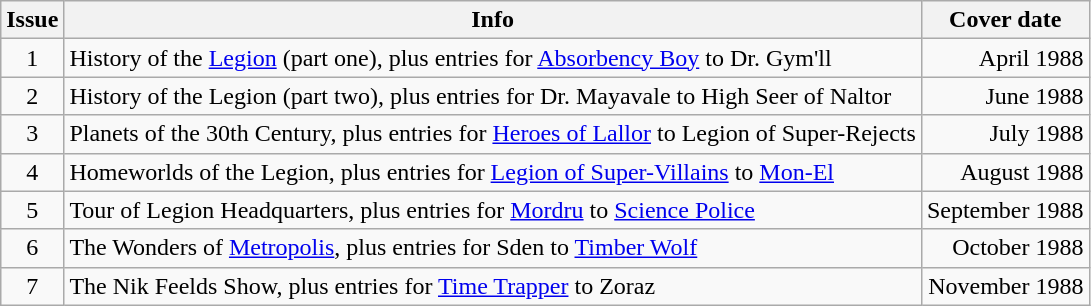<table class="wikitable">
<tr>
<th>Issue</th>
<th>Info</th>
<th>Cover date</th>
</tr>
<tr style="text-align:center;">
<td>1</td>
<td align="left">History of the <a href='#'>Legion</a> (part one), plus entries for <a href='#'>Absorbency Boy</a> to Dr. Gym'll</td>
<td align="right">April 1988</td>
</tr>
<tr style="text-align:center;">
<td>2</td>
<td align="left">History of the Legion (part two), plus entries for Dr. Mayavale to High Seer of Naltor</td>
<td align="right">June 1988</td>
</tr>
<tr style="text-align:center;">
<td>3</td>
<td align="left">Planets of the 30th Century, plus entries for <a href='#'>Heroes of Lallor</a> to Legion of Super-Rejects</td>
<td align="right">July 1988</td>
</tr>
<tr style="text-align:center;">
<td>4</td>
<td align="left">Homeworlds of the Legion, plus entries for <a href='#'>Legion of Super-Villains</a> to <a href='#'>Mon-El</a></td>
<td align="right">August 1988</td>
</tr>
<tr style="text-align:center;">
<td>5</td>
<td align="left">Tour of Legion Headquarters, plus entries for <a href='#'>Mordru</a> to <a href='#'>Science Police</a></td>
<td align="right">September 1988</td>
</tr>
<tr style="text-align:center;">
<td>6</td>
<td align="left">The Wonders of <a href='#'>Metropolis</a>, plus entries for Sden to <a href='#'>Timber Wolf</a></td>
<td align="right">October 1988</td>
</tr>
<tr style="text-align:center;">
<td>7</td>
<td align="left">The Nik Feelds Show, plus entries for <a href='#'>Time Trapper</a> to Zoraz</td>
<td align="right">November 1988</td>
</tr>
</table>
